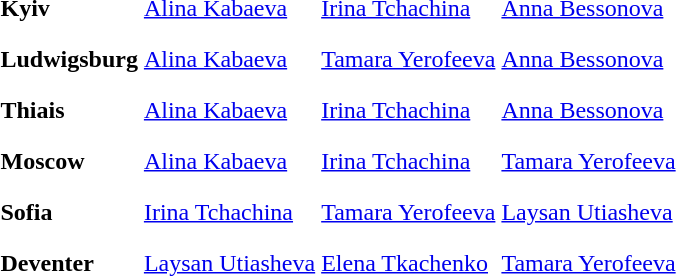<table>
<tr>
<th scope=row style="text-align:left">Kyiv</th>
<td style="height:30px;"> <a href='#'>Alina Kabaeva</a></td>
<td style="height:30px;"> <a href='#'>Irina Tchachina</a></td>
<td style="height:30px;"> <a href='#'>Anna Bessonova</a></td>
</tr>
<tr>
<th scope=row style="text-align:left">Ludwigsburg</th>
<td style="height:30px;"> <a href='#'>Alina Kabaeva</a></td>
<td style="height:30px;"> <a href='#'>Tamara Yerofeeva</a></td>
<td style="height:30px;"> <a href='#'>Anna Bessonova</a></td>
</tr>
<tr>
<th scope=row style="text-align:left">Thiais</th>
<td style="height:30px;"> <a href='#'>Alina Kabaeva</a></td>
<td style="height:30px;"> <a href='#'>Irina Tchachina</a></td>
<td style="height:30px;"> <a href='#'>Anna Bessonova</a></td>
</tr>
<tr>
<th scope=row style="text-align:left">Moscow</th>
<td style="height:30px;"> <a href='#'>Alina Kabaeva</a></td>
<td style="height:30px;"> <a href='#'>Irina Tchachina</a></td>
<td style="height:30px;"> <a href='#'>Tamara Yerofeeva</a></td>
</tr>
<tr>
<th scope=row style="text-align:left">Sofia</th>
<td style="height:30px;"> <a href='#'>Irina Tchachina</a></td>
<td style="height:30px;"> <a href='#'>Tamara Yerofeeva</a></td>
<td style="height:30px;"> <a href='#'>Laysan Utiasheva</a></td>
</tr>
<tr>
<th scope=row style="text-align:left">Deventer</th>
<td style="height:30px;"> <a href='#'>Laysan Utiasheva</a></td>
<td style="height:30px;"> <a href='#'>Elena Tkachenko</a></td>
<td style="height:30px;"> <a href='#'>Tamara Yerofeeva</a></td>
</tr>
<tr>
</tr>
</table>
